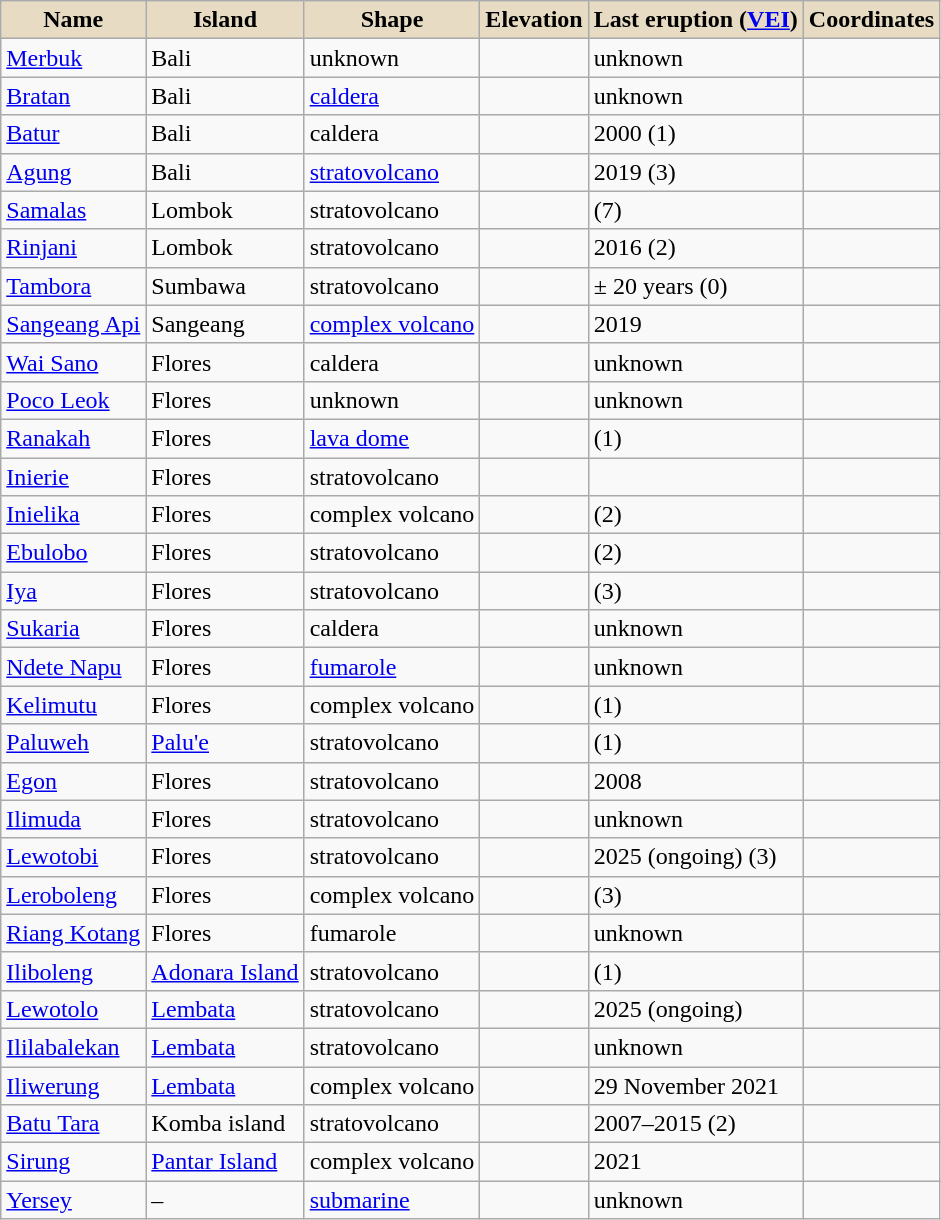<table class="wikitable sortable">
<tr>
<th rowspan=1 style="background-color:#e7dcc3;">Name</th>
<th rowspan=1 style="background-color:#e7dcc3;">Island</th>
<th rowspan=1 style="background-color:#e7dcc3;">Shape</th>
<th rowspan=1 style="background-color:#e7dcc3;">Elevation</th>
<th rowspan=1 style="background-color:#e7dcc3;">Last eruption (<a href='#'>VEI</a>)</th>
<th rowspan=1 style="background-color:#e7dcc3;">Coordinates</th>
</tr>
<tr>
<td><a href='#'>Merbuk</a></td>
<td>Bali</td>
<td>unknown</td>
<td align="right"></td>
<td>unknown</td>
<td></td>
</tr>
<tr>
<td><a href='#'>Bratan</a></td>
<td>Bali</td>
<td><a href='#'>caldera</a></td>
<td align="right"></td>
<td>unknown</td>
<td></td>
</tr>
<tr>
<td><a href='#'>Batur</a></td>
<td>Bali</td>
<td>caldera</td>
<td align="right"></td>
<td>2000 (1)</td>
<td></td>
</tr>
<tr>
<td><a href='#'>Agung</a></td>
<td>Bali</td>
<td><a href='#'>stratovolcano</a></td>
<td align="right"></td>
<td>2019 (3)</td>
<td></td>
</tr>
<tr>
<td><a href='#'>Samalas</a></td>
<td>Lombok</td>
<td>stratovolcano</td>
<td align="right"></td>
<td> (7)</td>
<td></td>
</tr>
<tr>
<td><a href='#'>Rinjani</a></td>
<td>Lombok</td>
<td>stratovolcano</td>
<td align="right"></td>
<td>2016 (2)</td>
<td></td>
</tr>
<tr>
<td><a href='#'>Tambora</a></td>
<td>Sumbawa</td>
<td>stratovolcano</td>
<td align="right"></td>
<td> ± 20 years (0)</td>
<td></td>
</tr>
<tr>
<td><a href='#'>Sangeang Api</a></td>
<td>Sangeang</td>
<td><a href='#'>complex volcano</a></td>
<td align="right"></td>
<td>2019</td>
<td></td>
</tr>
<tr>
<td><a href='#'>Wai Sano</a></td>
<td>Flores</td>
<td>caldera</td>
<td align="right"></td>
<td>unknown</td>
<td></td>
</tr>
<tr>
<td><a href='#'>Poco Leok</a></td>
<td>Flores</td>
<td>unknown</td>
<td align="right"></td>
<td>unknown</td>
<td></td>
</tr>
<tr>
<td><a href='#'>Ranakah</a></td>
<td>Flores</td>
<td><a href='#'>lava dome</a></td>
<td align="right"></td>
<td> (1)</td>
<td></td>
</tr>
<tr>
<td><a href='#'>Inierie</a></td>
<td>Flores</td>
<td>stratovolcano</td>
<td align="right"></td>
<td></td>
<td></td>
</tr>
<tr>
<td><a href='#'>Inielika</a></td>
<td>Flores</td>
<td>complex volcano</td>
<td align="right"></td>
<td> (2)</td>
<td></td>
</tr>
<tr>
<td><a href='#'>Ebulobo</a></td>
<td>Flores</td>
<td>stratovolcano</td>
<td align="right"></td>
<td> (2)</td>
<td></td>
</tr>
<tr>
<td><a href='#'>Iya</a></td>
<td>Flores</td>
<td>stratovolcano</td>
<td align="right"></td>
<td> (3)</td>
<td></td>
</tr>
<tr>
<td><a href='#'>Sukaria</a></td>
<td>Flores</td>
<td>caldera</td>
<td align="right"></td>
<td>unknown</td>
<td></td>
</tr>
<tr>
<td><a href='#'>Ndete Napu</a></td>
<td>Flores</td>
<td><a href='#'>fumarole</a></td>
<td align="right"></td>
<td>unknown</td>
<td></td>
</tr>
<tr>
<td><a href='#'>Kelimutu</a></td>
<td>Flores</td>
<td>complex volcano</td>
<td align="right"></td>
<td> (1)</td>
<td></td>
</tr>
<tr>
<td><a href='#'>Paluweh</a></td>
<td><a href='#'>Palu'e</a></td>
<td>stratovolcano</td>
<td align="right"></td>
<td> (1)</td>
<td></td>
</tr>
<tr>
<td><a href='#'>Egon</a></td>
<td>Flores</td>
<td>stratovolcano</td>
<td align="right"></td>
<td>2008</td>
<td></td>
</tr>
<tr>
<td><a href='#'>Ilimuda</a></td>
<td>Flores</td>
<td>stratovolcano</td>
<td align="right"></td>
<td>unknown</td>
<td></td>
</tr>
<tr>
<td><a href='#'>Lewotobi</a></td>
<td>Flores</td>
<td>stratovolcano</td>
<td align="right"></td>
<td>2025 (ongoing) (3)</td>
<td></td>
</tr>
<tr>
<td><a href='#'>Leroboleng</a></td>
<td>Flores</td>
<td>complex volcano</td>
<td align="right"></td>
<td> (3)</td>
<td></td>
</tr>
<tr>
<td><a href='#'>Riang Kotang</a></td>
<td>Flores</td>
<td>fumarole</td>
<td align="right"></td>
<td>unknown</td>
<td></td>
</tr>
<tr>
<td><a href='#'>Iliboleng</a></td>
<td><a href='#'>Adonara Island</a></td>
<td>stratovolcano</td>
<td align="right"></td>
<td> (1)</td>
<td></td>
</tr>
<tr>
<td><a href='#'>Lewotolo</a></td>
<td><a href='#'>Lembata</a></td>
<td>stratovolcano</td>
<td align="right"></td>
<td>2025 (ongoing)</td>
<td></td>
</tr>
<tr>
<td><a href='#'>Ililabalekan</a></td>
<td><a href='#'>Lembata</a></td>
<td>stratovolcano</td>
<td align="right"></td>
<td>unknown</td>
<td></td>
</tr>
<tr>
<td><a href='#'>Iliwerung</a></td>
<td><a href='#'>Lembata</a></td>
<td>complex volcano</td>
<td align="right"></td>
<td>29 November 2021</td>
<td></td>
</tr>
<tr>
<td><a href='#'>Batu Tara</a></td>
<td>Komba island</td>
<td>stratovolcano</td>
<td align="right"></td>
<td>2007–2015 (2)</td>
<td></td>
</tr>
<tr>
<td><a href='#'>Sirung</a></td>
<td><a href='#'>Pantar Island</a></td>
<td>complex volcano</td>
<td align="right"></td>
<td>2021</td>
<td></td>
</tr>
<tr>
<td><a href='#'>Yersey</a></td>
<td>–</td>
<td><a href='#'>submarine</a></td>
<td align="right"></td>
<td>unknown</td>
<td></td>
</tr>
</table>
